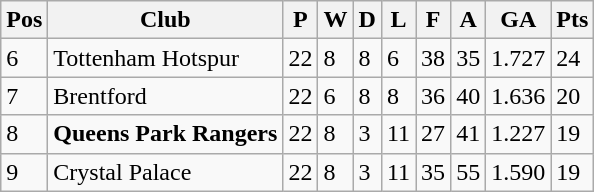<table class="wikitable sortable">
<tr>
<th>Pos</th>
<th>Club</th>
<th>P</th>
<th>W</th>
<th>D</th>
<th>L</th>
<th>F</th>
<th>A</th>
<th>GA</th>
<th>Pts</th>
</tr>
<tr>
<td>6</td>
<td align="left">Tottenham Hotspur</td>
<td>22</td>
<td>8</td>
<td>8</td>
<td>6</td>
<td>38</td>
<td>35</td>
<td>1.727</td>
<td>24</td>
</tr>
<tr>
<td>7</td>
<td align="left">Brentford</td>
<td>22</td>
<td>6</td>
<td>8</td>
<td>8</td>
<td>36</td>
<td>40</td>
<td>1.636</td>
<td>20</td>
</tr>
<tr>
<td>8</td>
<td align="left"><strong>Queens Park Rangers</strong></td>
<td>22</td>
<td>8</td>
<td>3</td>
<td>11</td>
<td>27</td>
<td>41</td>
<td>1.227</td>
<td>19</td>
</tr>
<tr>
<td>9</td>
<td align="left">Crystal Palace</td>
<td>22</td>
<td>8</td>
<td>3</td>
<td>11</td>
<td>35</td>
<td>55</td>
<td>1.590</td>
<td>19</td>
</tr>
</table>
